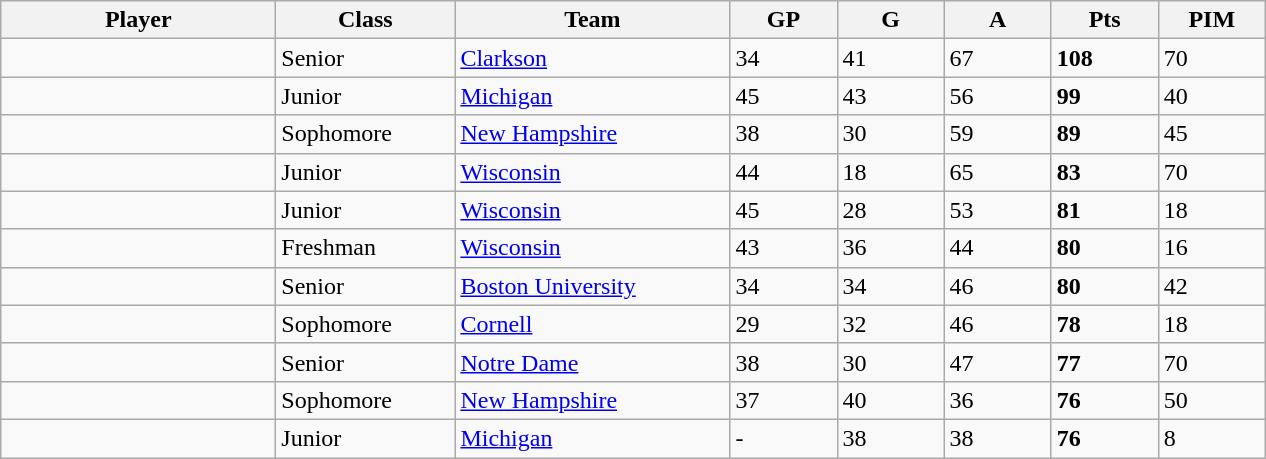<table class="wikitable sortable">
<tr>
<th style="width: 11em;">Player</th>
<th style="width: 7em;">Class</th>
<th style="width: 11em;">Team</th>
<th style="width: 4em;">GP</th>
<th style="width: 4em;">G</th>
<th style="width: 4em;">A</th>
<th style="width: 4em;">Pts</th>
<th style="width: 4em;">PIM</th>
</tr>
<tr>
<td></td>
<td>Senior</td>
<td><a href='#'>Clarkson</a></td>
<td>34</td>
<td>41</td>
<td>67</td>
<td><strong>108</strong></td>
<td>70</td>
</tr>
<tr>
<td></td>
<td>Junior</td>
<td><a href='#'>Michigan</a></td>
<td>45</td>
<td>43</td>
<td>56</td>
<td><strong>99</strong></td>
<td>40</td>
</tr>
<tr>
<td></td>
<td>Sophomore</td>
<td><a href='#'>New Hampshire</a></td>
<td>38</td>
<td>30</td>
<td>59</td>
<td><strong>89</strong></td>
<td>45</td>
</tr>
<tr>
<td></td>
<td>Junior</td>
<td><a href='#'>Wisconsin</a></td>
<td>44</td>
<td>18</td>
<td>65</td>
<td><strong>83</strong></td>
<td>70</td>
</tr>
<tr>
<td></td>
<td>Junior</td>
<td><a href='#'>Wisconsin</a></td>
<td>45</td>
<td>28</td>
<td>53</td>
<td><strong>81</strong></td>
<td>18</td>
</tr>
<tr>
<td></td>
<td>Freshman</td>
<td><a href='#'>Wisconsin</a></td>
<td>43</td>
<td>36</td>
<td>44</td>
<td><strong>80</strong></td>
<td>16</td>
</tr>
<tr>
<td></td>
<td>Senior</td>
<td><a href='#'>Boston University</a></td>
<td>34</td>
<td>34</td>
<td>46</td>
<td><strong>80</strong></td>
<td>42</td>
</tr>
<tr>
<td></td>
<td>Sophomore</td>
<td><a href='#'>Cornell</a></td>
<td>29</td>
<td>32</td>
<td>46</td>
<td><strong>78</strong></td>
<td>18</td>
</tr>
<tr>
<td></td>
<td>Senior</td>
<td><a href='#'>Notre Dame</a></td>
<td>38</td>
<td>30</td>
<td>47</td>
<td><strong>77</strong></td>
<td>70</td>
</tr>
<tr>
<td></td>
<td>Sophomore</td>
<td><a href='#'>New Hampshire</a></td>
<td>37</td>
<td>40</td>
<td>36</td>
<td><strong>76</strong></td>
<td>50</td>
</tr>
<tr>
<td></td>
<td>Junior</td>
<td><a href='#'>Michigan</a></td>
<td>-</td>
<td>38</td>
<td>38</td>
<td><strong>76</strong></td>
<td>8</td>
</tr>
</table>
